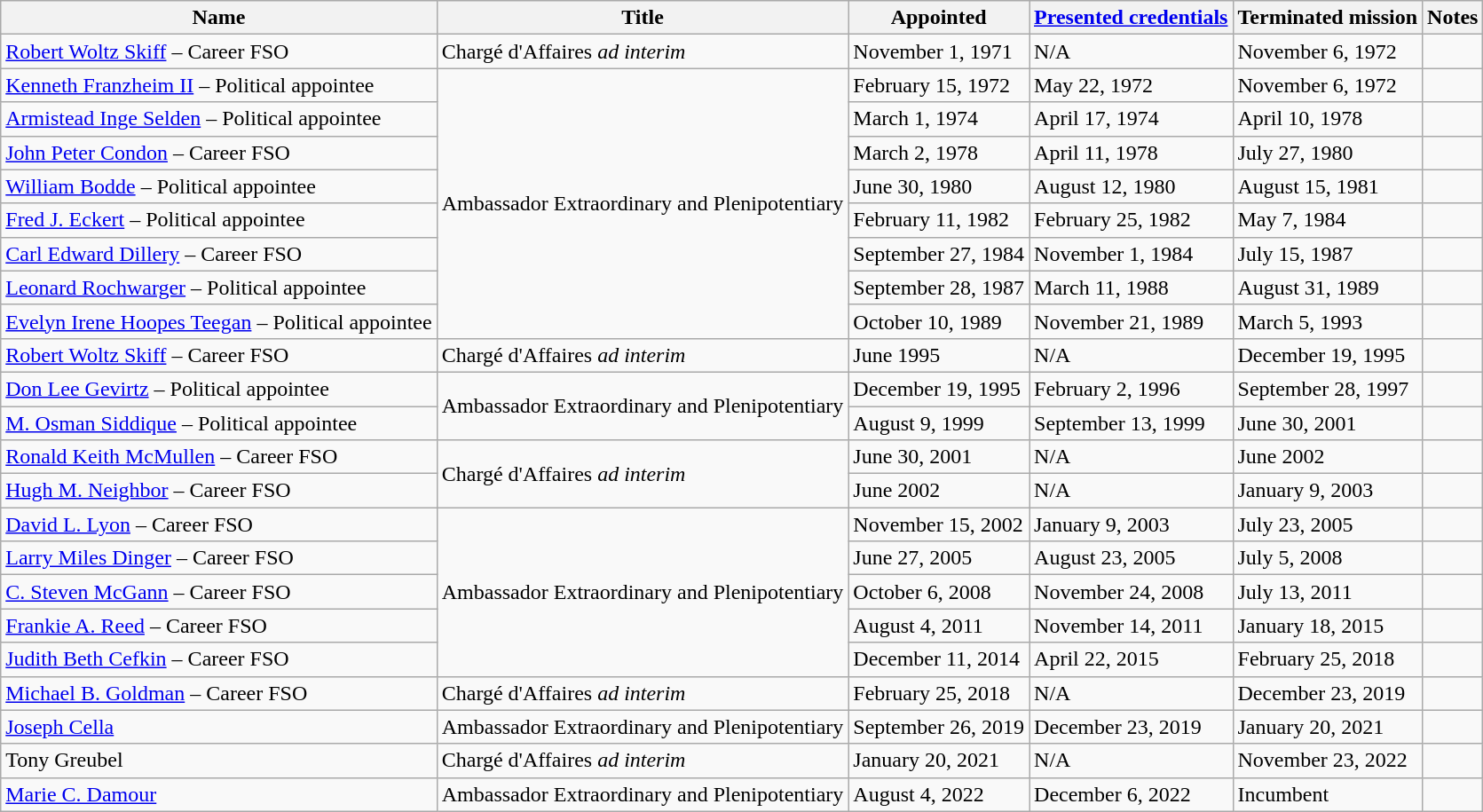<table class="wikitable">
<tr>
<th>Name</th>
<th>Title</th>
<th>Appointed</th>
<th><a href='#'>Presented credentials</a></th>
<th>Terminated mission</th>
<th>Notes</th>
</tr>
<tr>
<td><a href='#'>Robert Woltz Skiff</a> – Career FSO</td>
<td>Chargé d'Affaires <em>ad interim</em></td>
<td>November 1, 1971</td>
<td>N/A</td>
<td>November 6, 1972</td>
<td></td>
</tr>
<tr>
<td><a href='#'>Kenneth Franzheim II</a> – Political appointee</td>
<td rowspan="8">Ambassador Extraordinary and Plenipotentiary</td>
<td>February 15, 1972</td>
<td>May 22, 1972</td>
<td>November 6, 1972</td>
<td></td>
</tr>
<tr>
<td><a href='#'>Armistead Inge Selden</a> – Political appointee</td>
<td>March 1, 1974</td>
<td>April 17, 1974</td>
<td>April 10, 1978</td>
<td></td>
</tr>
<tr>
<td><a href='#'>John Peter Condon</a> – Career FSO</td>
<td>March 2, 1978</td>
<td>April 11, 1978</td>
<td>July 27, 1980</td>
<td></td>
</tr>
<tr>
<td><a href='#'>William Bodde</a> – Political appointee</td>
<td>June 30, 1980</td>
<td>August 12, 1980</td>
<td>August 15, 1981</td>
<td></td>
</tr>
<tr>
<td><a href='#'>Fred J. Eckert</a> – Political appointee</td>
<td>February 11, 1982</td>
<td>February 25, 1982</td>
<td>May 7, 1984</td>
<td></td>
</tr>
<tr>
<td><a href='#'>Carl Edward Dillery</a> – Career FSO</td>
<td>September 27, 1984</td>
<td>November 1, 1984</td>
<td>July 15, 1987</td>
<td></td>
</tr>
<tr>
<td><a href='#'>Leonard Rochwarger</a> – Political appointee</td>
<td>September 28, 1987</td>
<td>March 11, 1988</td>
<td>August 31, 1989</td>
<td></td>
</tr>
<tr>
<td><a href='#'>Evelyn Irene Hoopes Teegan</a> – Political appointee</td>
<td>October 10, 1989</td>
<td>November 21, 1989</td>
<td>March 5, 1993</td>
<td></td>
</tr>
<tr>
<td><a href='#'>Robert Woltz Skiff</a> – Career FSO</td>
<td>Chargé d'Affaires <em>ad interim</em></td>
<td>June 1995</td>
<td>N/A</td>
<td>December 19, 1995</td>
<td></td>
</tr>
<tr>
<td><a href='#'>Don Lee Gevirtz</a> – Political appointee</td>
<td rowspan="2">Ambassador Extraordinary and Plenipotentiary</td>
<td>December 19, 1995</td>
<td>February 2, 1996</td>
<td>September 28, 1997</td>
<td></td>
</tr>
<tr>
<td><a href='#'>M. Osman Siddique</a> – Political appointee</td>
<td>August 9, 1999</td>
<td>September 13, 1999</td>
<td>June 30, 2001</td>
<td></td>
</tr>
<tr>
<td><a href='#'>Ronald Keith McMullen</a> – Career FSO</td>
<td rowspan="2">Chargé d'Affaires <em>ad interim</em></td>
<td>June 30, 2001</td>
<td>N/A</td>
<td>June 2002</td>
<td></td>
</tr>
<tr>
<td><a href='#'>Hugh M. Neighbor</a> – Career FSO</td>
<td>June 2002</td>
<td>N/A</td>
<td>January 9, 2003</td>
<td></td>
</tr>
<tr>
<td><a href='#'>David L. Lyon</a> – Career FSO</td>
<td rowspan="5">Ambassador Extraordinary and Plenipotentiary</td>
<td>November 15, 2002</td>
<td>January 9, 2003</td>
<td>July 23, 2005</td>
<td></td>
</tr>
<tr>
<td><a href='#'>Larry Miles Dinger</a> – Career FSO</td>
<td>June 27, 2005</td>
<td>August 23, 2005</td>
<td>July 5, 2008</td>
<td></td>
</tr>
<tr>
<td><a href='#'>C. Steven McGann</a> – Career FSO</td>
<td>October 6, 2008</td>
<td>November 24, 2008</td>
<td>July 13, 2011</td>
<td></td>
</tr>
<tr>
<td><a href='#'>Frankie A. Reed</a> – Career FSO</td>
<td>August 4, 2011</td>
<td>November 14, 2011</td>
<td>January 18, 2015</td>
<td></td>
</tr>
<tr>
<td><a href='#'>Judith Beth Cefkin</a> – Career FSO</td>
<td>December 11, 2014</td>
<td>April 22, 2015</td>
<td>February 25, 2018</td>
<td></td>
</tr>
<tr>
<td><a href='#'>Michael B. Goldman</a> – Career FSO</td>
<td>Chargé d'Affaires <em>ad interim</em></td>
<td>February 25, 2018</td>
<td>N/A</td>
<td>December 23, 2019</td>
<td></td>
</tr>
<tr>
<td><a href='#'>Joseph Cella</a></td>
<td>Ambassador Extraordinary and Plenipotentiary</td>
<td>September 26, 2019</td>
<td>December 23, 2019</td>
<td>January 20, 2021</td>
<td></td>
</tr>
<tr>
<td>Tony Greubel</td>
<td>Chargé d'Affaires <em>ad interim</em></td>
<td>January 20, 2021</td>
<td>N/A</td>
<td>November 23, 2022</td>
<td></td>
</tr>
<tr>
<td><a href='#'>Marie C. Damour</a></td>
<td>Ambassador Extraordinary and Plenipotentiary</td>
<td>August 4, 2022</td>
<td>December 6, 2022</td>
<td>Incumbent</td>
<td></td>
</tr>
</table>
